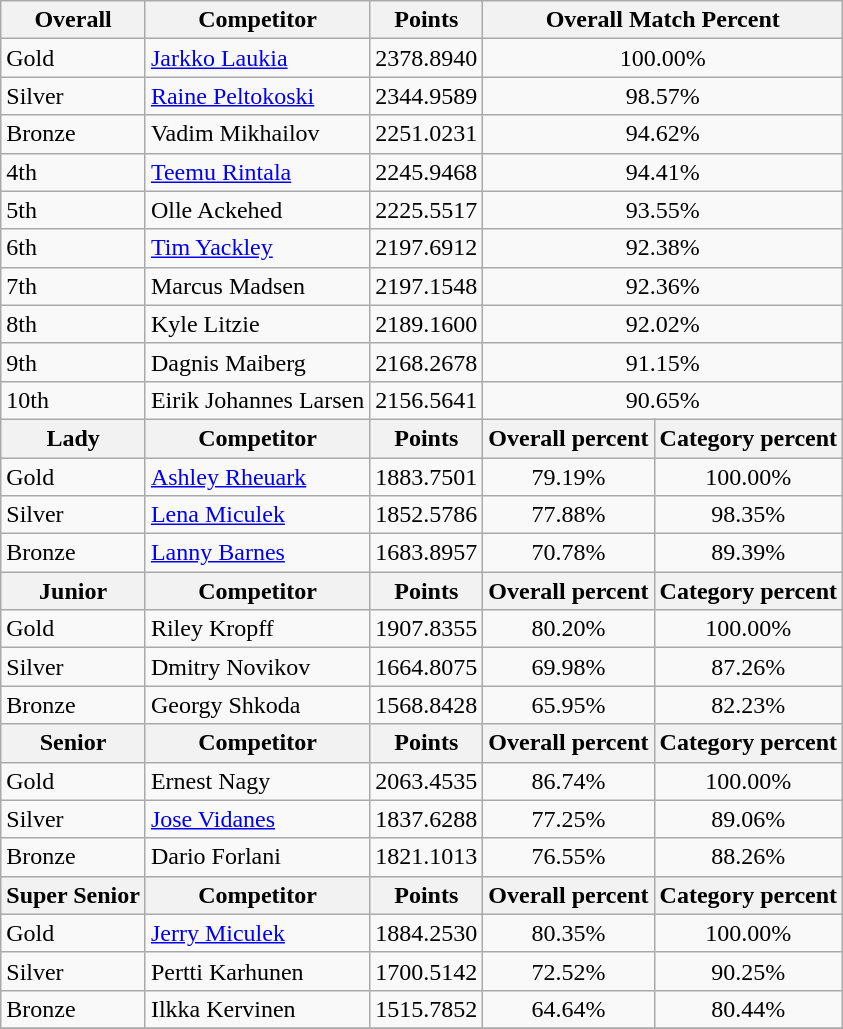<table class="wikitable" style="text-align: left;">
<tr>
<th>Overall</th>
<th>Competitor</th>
<th>Points</th>
<th colspan="2">Overall Match Percent</th>
</tr>
<tr>
<td> Gold</td>
<td> <a href='#'>Jarkko Laukia</a></td>
<td>2378.8940</td>
<td colspan="2" style="text-align: center;">100.00%</td>
</tr>
<tr>
<td> Silver</td>
<td> <a href='#'>Raine Peltokoski</a></td>
<td>2344.9589</td>
<td colspan="2" style="text-align: center;">98.57%</td>
</tr>
<tr>
<td> Bronze</td>
<td> Vadim Mikhailov</td>
<td>2251.0231</td>
<td colspan="2" style="text-align: center;">94.62%</td>
</tr>
<tr>
<td>4th</td>
<td> <a href='#'>Teemu Rintala</a></td>
<td>2245.9468</td>
<td colspan="2" style="text-align: center;">94.41%</td>
</tr>
<tr>
<td>5th</td>
<td> Olle Ackehed</td>
<td>2225.5517</td>
<td colspan="2" style="text-align: center;">93.55%</td>
</tr>
<tr>
<td>6th</td>
<td> <a href='#'>Tim Yackley</a></td>
<td>2197.6912</td>
<td colspan="2" style="text-align: center;">92.38%</td>
</tr>
<tr>
<td>7th</td>
<td> Marcus Madsen</td>
<td>2197.1548</td>
<td colspan="2" style="text-align: center;">92.36%</td>
</tr>
<tr>
<td>8th</td>
<td> Kyle Litzie</td>
<td>2189.1600</td>
<td colspan="2" style="text-align: center;">92.02%</td>
</tr>
<tr>
<td>9th</td>
<td> Dagnis Maiberg</td>
<td>2168.2678</td>
<td colspan="2" style="text-align: center;">91.15%</td>
</tr>
<tr>
<td>10th</td>
<td> Eirik Johannes Larsen</td>
<td>2156.5641</td>
<td colspan="2" style="text-align: center;">90.65%</td>
</tr>
<tr>
<th>Lady</th>
<th>Competitor</th>
<th>Points</th>
<th>Overall percent</th>
<th>Category percent</th>
</tr>
<tr>
<td> Gold</td>
<td> <a href='#'>Ashley Rheuark</a></td>
<td>1883.7501</td>
<td style="text-align: center;">79.19%</td>
<td style="text-align: center;">100.00%</td>
</tr>
<tr>
<td> Silver</td>
<td> <a href='#'>Lena Miculek</a></td>
<td>1852.5786</td>
<td style="text-align: center;">77.88%</td>
<td style="text-align: center;">98.35%</td>
</tr>
<tr>
<td> Bronze</td>
<td> <a href='#'>Lanny Barnes</a></td>
<td>1683.8957</td>
<td style="text-align: center;">70.78%</td>
<td style="text-align: center;">89.39%</td>
</tr>
<tr>
<th>Junior</th>
<th>Competitor</th>
<th>Points</th>
<th>Overall percent</th>
<th>Category percent</th>
</tr>
<tr>
<td> Gold</td>
<td> Riley Kropff</td>
<td>1907.8355</td>
<td style="text-align: center;">80.20%</td>
<td style="text-align: center;">100.00%</td>
</tr>
<tr>
<td> Silver</td>
<td> Dmitry Novikov</td>
<td>1664.8075</td>
<td style="text-align: center;">69.98%</td>
<td style="text-align: center;">87.26%</td>
</tr>
<tr>
<td> Bronze</td>
<td> Georgy Shkoda</td>
<td>1568.8428</td>
<td style="text-align: center;">65.95%</td>
<td style="text-align: center;">82.23%</td>
</tr>
<tr>
<th>Senior</th>
<th>Competitor</th>
<th>Points</th>
<th>Overall percent</th>
<th>Category percent</th>
</tr>
<tr>
<td> Gold</td>
<td> Ernest Nagy</td>
<td>2063.4535</td>
<td style="text-align: center;">86.74%</td>
<td style="text-align: center;">100.00%</td>
</tr>
<tr>
<td> Silver</td>
<td> <a href='#'>Jose Vidanes</a></td>
<td>1837.6288</td>
<td style="text-align: center;">77.25%</td>
<td style="text-align: center;">89.06%</td>
</tr>
<tr>
<td> Bronze</td>
<td> Dario Forlani</td>
<td>1821.1013</td>
<td style="text-align: center;">76.55%</td>
<td style="text-align: center;">88.26%</td>
</tr>
<tr>
<th>Super Senior</th>
<th>Competitor</th>
<th>Points</th>
<th>Overall percent</th>
<th>Category percent</th>
</tr>
<tr>
<td> Gold</td>
<td> <a href='#'>Jerry Miculek</a></td>
<td>1884.2530</td>
<td style="text-align: center;">80.35%</td>
<td style="text-align: center;">100.00%</td>
</tr>
<tr>
<td> Silver</td>
<td> Pertti Karhunen</td>
<td>1700.5142</td>
<td style="text-align: center;">72.52%</td>
<td style="text-align: center;">90.25%</td>
</tr>
<tr>
<td> Bronze</td>
<td> Ilkka Kervinen</td>
<td>1515.7852</td>
<td style="text-align: center;">64.64%</td>
<td style="text-align: center;">80.44%</td>
</tr>
<tr>
</tr>
</table>
